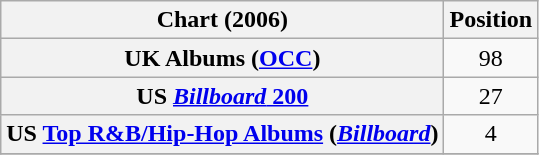<table class="wikitable plainrowheaders sortable" style="text-align:center;">
<tr>
<th align="left">Chart (2006)</th>
<th align="left">Position</th>
</tr>
<tr>
<th scope="row">UK Albums (<a href='#'>OCC</a>)</th>
<td style="text-align:center;">98</td>
</tr>
<tr>
<th scope="row">US <a href='#'><em>Billboard</em> 200</a></th>
<td style="text-align:center;">27</td>
</tr>
<tr>
<th scope="row">US <a href='#'>Top R&B/Hip-Hop Albums</a> (<em><a href='#'>Billboard</a></em>)</th>
<td style="text-align:center;">4</td>
</tr>
<tr>
</tr>
</table>
